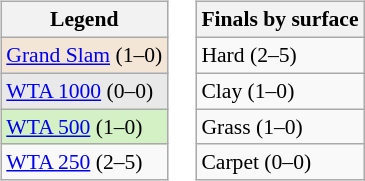<table>
<tr valign=top>
<td><br><table class=wikitable style=font-size:90%>
<tr>
<th>Legend</th>
</tr>
<tr>
<td bgcolor=f3e6d7><a href='#'>Grand Slam</a> (1–0)</td>
</tr>
<tr>
<td bgcolor=e9e9e9><a href='#'>WTA 1000</a> (0–0)</td>
</tr>
<tr>
<td bgcolor=d4f1c5><a href='#'>WTA 500</a> (1–0)</td>
</tr>
<tr>
<td><a href='#'>WTA 250</a> (2–5)</td>
</tr>
</table>
</td>
<td><br><table class=wikitable style=font-size:90%>
<tr>
<th>Finals by surface</th>
</tr>
<tr>
<td>Hard (2–5)</td>
</tr>
<tr>
<td>Clay (1–0)</td>
</tr>
<tr>
<td>Grass (1–0)</td>
</tr>
<tr>
<td>Carpet (0–0)</td>
</tr>
</table>
</td>
</tr>
</table>
